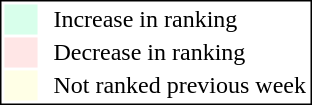<table style="border:1px solid black; float:right;">
<tr>
<td style="background:#D8FFEB; width:20px;"></td>
<td> </td>
<td>Increase in ranking</td>
</tr>
<tr>
<td style="background:#FFE6E6; width:20px;"></td>
<td> </td>
<td>Decrease in ranking</td>
</tr>
<tr>
<td style="background:#FFFFE6; width:20px;"></td>
<td> </td>
<td>Not ranked previous week</td>
</tr>
</table>
